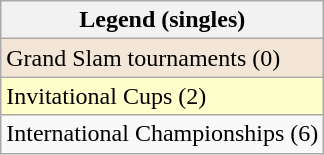<table class="wikitable">
<tr>
<th>Legend (singles)</th>
</tr>
<tr style="background:#f3e6d7;">
<td>Grand Slam tournaments (0)</td>
</tr>
<tr bgcolor="ffffcc">
<td>Invitational Cups (2)</td>
</tr>
<tr bgcolor=>
<td>International Championships (6)</td>
</tr>
</table>
